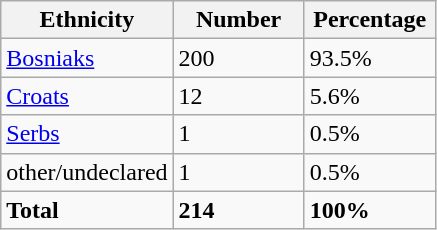<table class="wikitable">
<tr>
<th width="100px">Ethnicity</th>
<th width="80px">Number</th>
<th width="80px">Percentage</th>
</tr>
<tr>
<td><a href='#'>Bosniaks</a></td>
<td>200</td>
<td>93.5%</td>
</tr>
<tr>
<td><a href='#'>Croats</a></td>
<td>12</td>
<td>5.6%</td>
</tr>
<tr>
<td><a href='#'>Serbs</a></td>
<td>1</td>
<td>0.5%</td>
</tr>
<tr>
<td>other/undeclared</td>
<td>1</td>
<td>0.5%</td>
</tr>
<tr>
<td><strong>Total</strong></td>
<td><strong>214</strong></td>
<td><strong>100%</strong></td>
</tr>
</table>
